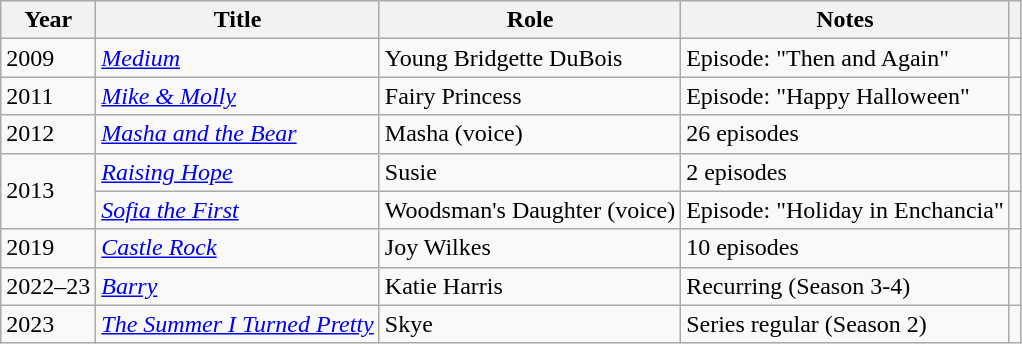<table class="wikitable plainrowheaders sortable">
<tr>
<th scope="col">Year</th>
<th scope="col">Title</th>
<th scope="col">Role</th>
<th scope="col" class="unsortable">Notes</th>
<th scope="col" class="unsortable"></th>
</tr>
<tr>
<td>2009</td>
<td scope="row"><em><a href='#'>Medium</a></em></td>
<td>Young Bridgette DuBois</td>
<td>Episode: "Then and Again"</td>
<td style="text-align:center;"></td>
</tr>
<tr>
<td>2011</td>
<td><em><a href='#'>Mike & Molly</a></em></td>
<td>Fairy Princess</td>
<td>Episode: "Happy Halloween"</td>
<td style="text-align:center;"></td>
</tr>
<tr>
<td>2012</td>
<td scope=row><em><a href='#'>Masha and the Bear</a></em></td>
<td>Masha (voice)</td>
<td>26 episodes</td>
<td style="text-align:center;"></td>
</tr>
<tr>
<td rowspan="2">2013</td>
<td><em><a href='#'>Raising Hope</a></em></td>
<td>Susie</td>
<td>2 episodes</td>
<td style="text-align:center;"></td>
</tr>
<tr>
<td><em><a href='#'>Sofia the First</a></em></td>
<td>Woodsman's Daughter (voice)</td>
<td>Episode: "Holiday in Enchancia"</td>
<td style="text-align:center;"></td>
</tr>
<tr>
<td>2019</td>
<td scope="row"><em><a href='#'>Castle Rock</a></em></td>
<td>Joy Wilkes</td>
<td>10 episodes</td>
<td style="text-align:center;"></td>
</tr>
<tr>
<td>2022–23</td>
<td><em><a href='#'>Barry</a></em></td>
<td>Katie Harris</td>
<td>Recurring (Season 3-4)</td>
<td style="text-align:center;"></td>
</tr>
<tr>
<td>2023</td>
<td><em><a href='#'>The Summer I Turned Pretty</a></em></td>
<td>Skye</td>
<td>Series regular (Season 2)</td>
<td style="text-align: center;"></td>
</tr>
</table>
